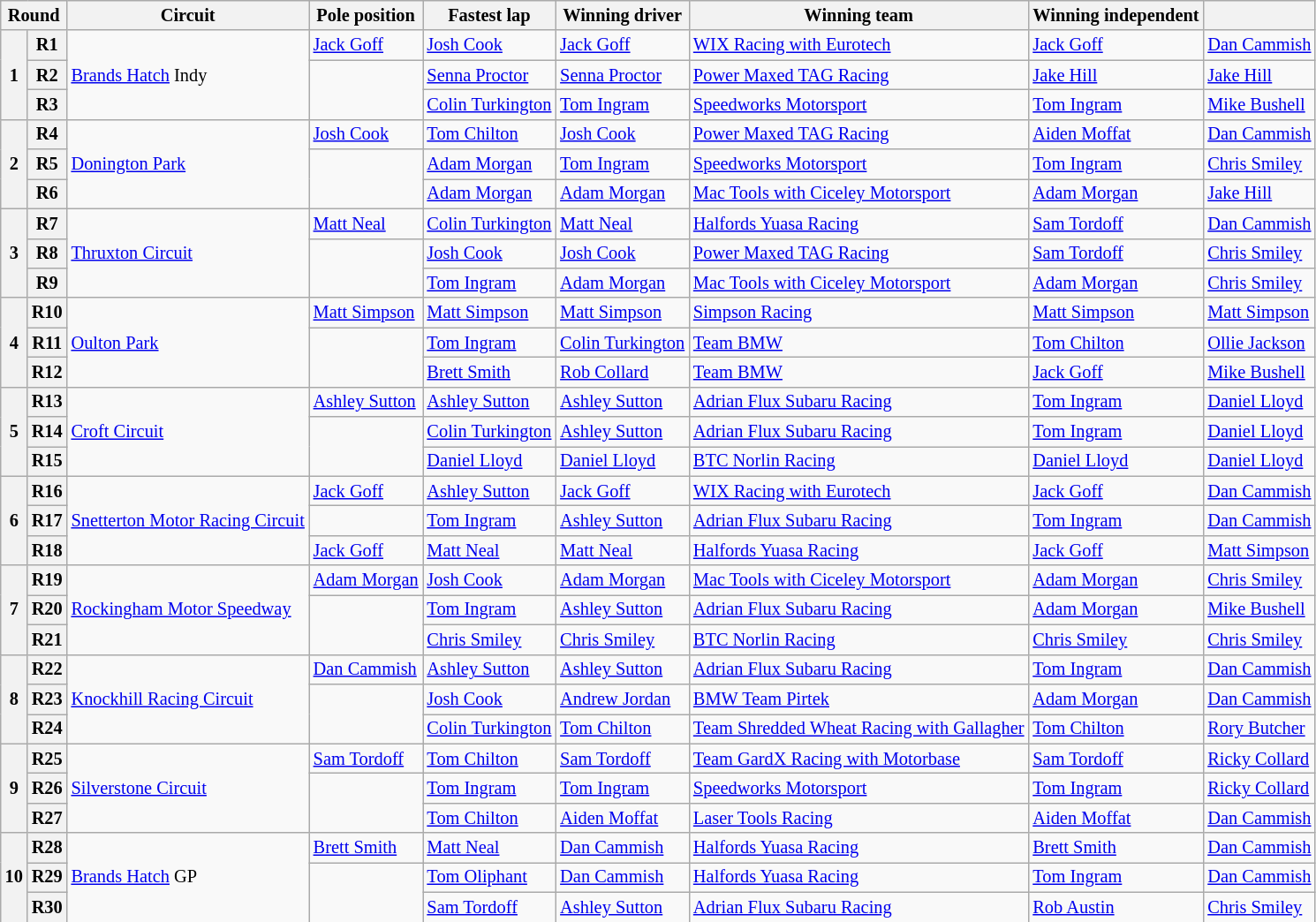<table class="wikitable" style="font-size: 85%">
<tr>
<th colspan=2>Round</th>
<th>Circuit</th>
<th>Pole position</th>
<th>Fastest lap</th>
<th>Winning driver</th>
<th>Winning team</th>
<th nowrap>Winning independent</th>
<th nowrap></th>
</tr>
<tr>
<th rowspan=3>1</th>
<th>R1</th>
<td rowspan=3><a href='#'>Brands Hatch</a> Indy</td>
<td><a href='#'>Jack Goff</a></td>
<td><a href='#'>Josh Cook</a></td>
<td><a href='#'>Jack Goff</a></td>
<td><a href='#'>WIX Racing with Eurotech</a></td>
<td><a href='#'>Jack Goff</a></td>
<td nowrap><a href='#'>Dan Cammish</a></td>
</tr>
<tr>
<th>R2</th>
<td rowspan=2></td>
<td><a href='#'>Senna Proctor</a></td>
<td><a href='#'>Senna Proctor</a></td>
<td><a href='#'>Power Maxed TAG Racing</a></td>
<td><a href='#'>Jake Hill</a></td>
<td><a href='#'>Jake Hill</a></td>
</tr>
<tr>
<th>R3</th>
<td nowrap><a href='#'>Colin Turkington</a></td>
<td><a href='#'>Tom Ingram</a></td>
<td><a href='#'>Speedworks Motorsport</a></td>
<td><a href='#'>Tom Ingram</a></td>
<td><a href='#'>Mike Bushell</a></td>
</tr>
<tr>
<th rowspan=3>2</th>
<th>R4</th>
<td rowspan=3><a href='#'>Donington Park</a></td>
<td><a href='#'>Josh Cook</a></td>
<td><a href='#'>Tom Chilton</a></td>
<td><a href='#'>Josh Cook</a></td>
<td><a href='#'>Power Maxed TAG Racing</a></td>
<td><a href='#'>Aiden Moffat</a></td>
<td><a href='#'>Dan Cammish</a></td>
</tr>
<tr>
<th>R5</th>
<td rowspan=2></td>
<td><a href='#'>Adam Morgan</a></td>
<td><a href='#'>Tom Ingram</a></td>
<td><a href='#'>Speedworks Motorsport</a></td>
<td><a href='#'>Tom Ingram</a></td>
<td><a href='#'>Chris Smiley</a></td>
</tr>
<tr>
<th>R6</th>
<td><a href='#'>Adam Morgan</a></td>
<td><a href='#'>Adam Morgan</a></td>
<td><a href='#'>Mac Tools with Ciceley Motorsport</a></td>
<td><a href='#'>Adam Morgan</a></td>
<td><a href='#'>Jake Hill</a></td>
</tr>
<tr>
<th rowspan=3>3</th>
<th>R7</th>
<td rowspan=3><a href='#'>Thruxton Circuit</a></td>
<td><a href='#'>Matt Neal</a></td>
<td nowrap><a href='#'>Colin Turkington</a></td>
<td><a href='#'>Matt Neal</a></td>
<td><a href='#'>Halfords Yuasa Racing</a></td>
<td><a href='#'>Sam Tordoff</a></td>
<td><a href='#'>Dan Cammish</a></td>
</tr>
<tr>
<th>R8</th>
<td rowspan=2></td>
<td><a href='#'>Josh Cook</a></td>
<td><a href='#'>Josh Cook</a></td>
<td><a href='#'>Power Maxed TAG Racing</a></td>
<td><a href='#'>Sam Tordoff</a></td>
<td><a href='#'>Chris Smiley</a></td>
</tr>
<tr>
<th>R9</th>
<td><a href='#'>Tom Ingram</a></td>
<td><a href='#'>Adam Morgan</a></td>
<td><a href='#'>Mac Tools with Ciceley Motorsport</a></td>
<td><a href='#'>Adam Morgan</a></td>
<td><a href='#'>Chris Smiley</a></td>
</tr>
<tr>
<th rowspan=3>4</th>
<th>R10</th>
<td rowspan=3><a href='#'>Oulton Park</a></td>
<td nowrap><a href='#'>Matt Simpson</a></td>
<td><a href='#'>Matt Simpson</a></td>
<td><a href='#'>Matt Simpson</a></td>
<td><a href='#'>Simpson Racing</a></td>
<td><a href='#'>Matt Simpson</a></td>
<td><a href='#'>Matt Simpson</a></td>
</tr>
<tr>
<th>R11</th>
<td rowspan=2></td>
<td><a href='#'>Tom Ingram</a></td>
<td nowrap><a href='#'>Colin Turkington</a></td>
<td><a href='#'>Team BMW</a></td>
<td><a href='#'>Tom Chilton</a></td>
<td><a href='#'>Ollie Jackson</a></td>
</tr>
<tr>
<th>R12</th>
<td><a href='#'>Brett Smith</a></td>
<td><a href='#'>Rob Collard</a></td>
<td><a href='#'>Team BMW</a></td>
<td><a href='#'>Jack Goff</a></td>
<td><a href='#'>Mike Bushell</a></td>
</tr>
<tr>
<th rowspan=3>5</th>
<th>R13</th>
<td rowspan=3><a href='#'>Croft Circuit</a></td>
<td><a href='#'>Ashley Sutton</a></td>
<td><a href='#'>Ashley Sutton</a></td>
<td><a href='#'>Ashley Sutton</a></td>
<td><a href='#'>Adrian Flux Subaru Racing</a></td>
<td><a href='#'>Tom Ingram</a></td>
<td><a href='#'>Daniel Lloyd</a></td>
</tr>
<tr>
<th>R14</th>
<td rowspan=2></td>
<td nowrap><a href='#'>Colin Turkington</a></td>
<td><a href='#'>Ashley Sutton</a></td>
<td><a href='#'>Adrian Flux Subaru Racing</a></td>
<td><a href='#'>Tom Ingram</a></td>
<td><a href='#'>Daniel Lloyd</a></td>
</tr>
<tr>
<th>R15</th>
<td><a href='#'>Daniel Lloyd</a></td>
<td><a href='#'>Daniel Lloyd</a></td>
<td><a href='#'>BTC Norlin Racing</a></td>
<td><a href='#'>Daniel Lloyd</a></td>
<td><a href='#'>Daniel Lloyd</a></td>
</tr>
<tr>
<th rowspan=3>6</th>
<th>R16</th>
<td rowspan=3 nowrap><a href='#'>Snetterton Motor Racing Circuit</a></td>
<td><a href='#'>Jack Goff</a></td>
<td><a href='#'>Ashley Sutton</a></td>
<td><a href='#'>Jack Goff</a></td>
<td><a href='#'>WIX Racing with Eurotech</a></td>
<td><a href='#'>Jack Goff</a></td>
<td><a href='#'>Dan Cammish</a></td>
</tr>
<tr>
<th>R17</th>
<td></td>
<td><a href='#'>Tom Ingram</a></td>
<td><a href='#'>Ashley Sutton</a></td>
<td><a href='#'>Adrian Flux Subaru Racing</a></td>
<td><a href='#'>Tom Ingram</a></td>
<td><a href='#'>Dan Cammish</a></td>
</tr>
<tr>
<th>R18</th>
<td><a href='#'>Jack Goff</a></td>
<td><a href='#'>Matt Neal</a></td>
<td><a href='#'>Matt Neal</a></td>
<td><a href='#'>Halfords Yuasa Racing</a></td>
<td><a href='#'>Jack Goff</a></td>
<td><a href='#'>Matt Simpson</a></td>
</tr>
<tr>
<th rowspan=3>7</th>
<th>R19</th>
<td rowspan=3><a href='#'>Rockingham Motor Speedway</a></td>
<td><a href='#'>Adam Morgan</a></td>
<td><a href='#'>Josh Cook</a></td>
<td><a href='#'>Adam Morgan</a></td>
<td><a href='#'>Mac Tools with Ciceley Motorsport</a></td>
<td><a href='#'>Adam Morgan</a></td>
<td><a href='#'>Chris Smiley</a></td>
</tr>
<tr>
<th>R20</th>
<td rowspan=2></td>
<td><a href='#'>Tom Ingram</a></td>
<td><a href='#'>Ashley Sutton</a></td>
<td><a href='#'>Adrian Flux Subaru Racing</a></td>
<td><a href='#'>Adam Morgan</a></td>
<td><a href='#'>Mike Bushell</a></td>
</tr>
<tr>
<th>R21</th>
<td><a href='#'>Chris Smiley</a></td>
<td><a href='#'>Chris Smiley</a></td>
<td><a href='#'>BTC Norlin Racing</a></td>
<td><a href='#'>Chris Smiley</a></td>
<td><a href='#'>Chris Smiley</a></td>
</tr>
<tr>
<th rowspan=3>8</th>
<th>R22</th>
<td rowspan=3><a href='#'>Knockhill Racing Circuit</a></td>
<td nowrap><a href='#'>Dan Cammish</a></td>
<td><a href='#'>Ashley Sutton</a></td>
<td><a href='#'>Ashley Sutton</a></td>
<td><a href='#'>Adrian Flux Subaru Racing</a></td>
<td><a href='#'>Tom Ingram</a></td>
<td><a href='#'>Dan Cammish</a></td>
</tr>
<tr>
<th>R23</th>
<td rowspan=2></td>
<td><a href='#'>Josh Cook</a></td>
<td><a href='#'>Andrew Jordan</a></td>
<td><a href='#'>BMW Team Pirtek</a></td>
<td><a href='#'>Adam Morgan</a></td>
<td><a href='#'>Dan Cammish</a></td>
</tr>
<tr>
<th>R24</th>
<td><a href='#'>Colin Turkington</a></td>
<td><a href='#'>Tom Chilton</a></td>
<td nowrap><a href='#'>Team Shredded Wheat Racing with Gallagher</a></td>
<td><a href='#'>Tom Chilton</a></td>
<td><a href='#'>Rory Butcher</a></td>
</tr>
<tr>
<th rowspan=3>9</th>
<th>R25</th>
<td rowspan=3><a href='#'>Silverstone Circuit</a></td>
<td><a href='#'>Sam Tordoff</a></td>
<td><a href='#'>Tom Chilton</a></td>
<td><a href='#'>Sam Tordoff</a></td>
<td><a href='#'>Team GardX Racing with Motorbase</a></td>
<td><a href='#'>Sam Tordoff</a></td>
<td><a href='#'>Ricky Collard</a></td>
</tr>
<tr>
<th>R26</th>
<td rowspan=2></td>
<td><a href='#'>Tom Ingram</a></td>
<td><a href='#'>Tom Ingram</a></td>
<td><a href='#'>Speedworks Motorsport</a></td>
<td><a href='#'>Tom Ingram</a></td>
<td><a href='#'>Ricky Collard</a></td>
</tr>
<tr>
<th>R27</th>
<td><a href='#'>Tom Chilton</a></td>
<td><a href='#'>Aiden Moffat</a></td>
<td><a href='#'>Laser Tools Racing</a></td>
<td><a href='#'>Aiden Moffat</a></td>
<td><a href='#'>Dan Cammish</a></td>
</tr>
<tr>
<th rowspan=3>10</th>
<th>R28</th>
<td rowspan=3><a href='#'>Brands Hatch</a> GP</td>
<td><a href='#'>Brett Smith</a></td>
<td><a href='#'>Matt Neal</a></td>
<td><a href='#'>Dan Cammish</a></td>
<td><a href='#'>Halfords Yuasa Racing</a></td>
<td><a href='#'>Brett Smith</a></td>
<td><a href='#'>Dan Cammish</a></td>
</tr>
<tr>
<th>R29</th>
<td rowspan=2></td>
<td><a href='#'>Tom Oliphant</a></td>
<td><a href='#'>Dan Cammish</a></td>
<td><a href='#'>Halfords Yuasa Racing</a></td>
<td><a href='#'>Tom Ingram</a></td>
<td><a href='#'>Dan Cammish</a></td>
</tr>
<tr>
<th>R30</th>
<td><a href='#'>Sam Tordoff</a></td>
<td><a href='#'>Ashley Sutton</a></td>
<td><a href='#'>Adrian Flux Subaru Racing</a></td>
<td><a href='#'>Rob Austin</a></td>
<td><a href='#'>Chris Smiley</a></td>
</tr>
</table>
